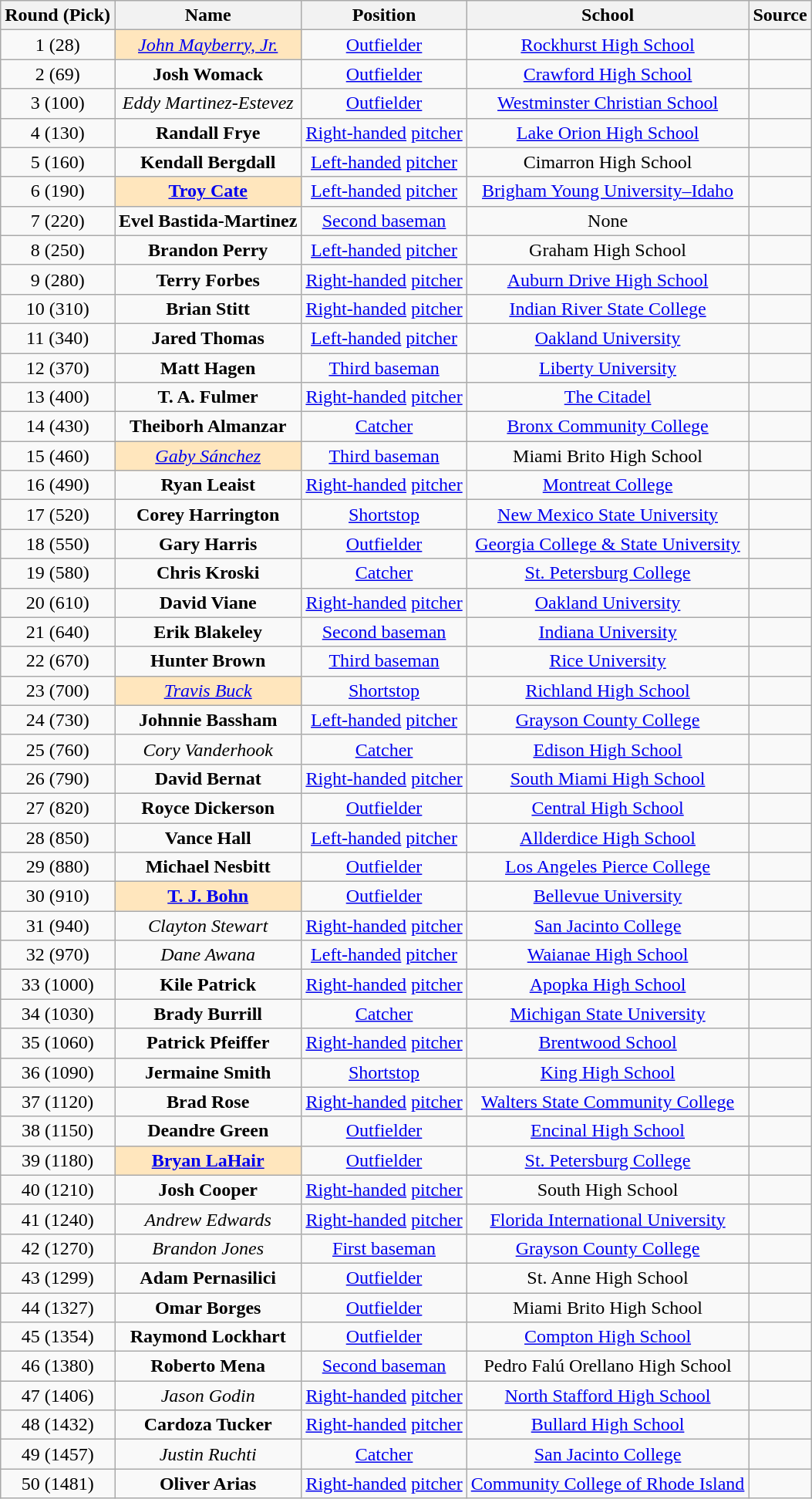<table class="wikitable" style="text-align:center;">
<tr>
<th>Round (Pick)</th>
<th>Name</th>
<th>Position</th>
<th>School</th>
<th>Source</th>
</tr>
<tr>
<td>1 (28)</td>
<td style="background-color: #FFE6BD"><em><a href='#'>John Mayberry, Jr.</a></em></td>
<td><a href='#'>Outfielder</a></td>
<td><a href='#'>Rockhurst High School</a></td>
<td></td>
</tr>
<tr>
<td>2 (69)</td>
<td><strong>Josh Womack</strong></td>
<td><a href='#'>Outfielder</a></td>
<td><a href='#'>Crawford High School</a></td>
<td></td>
</tr>
<tr>
<td>3 (100)</td>
<td><em>Eddy Martinez-Estevez</em></td>
<td><a href='#'>Outfielder</a></td>
<td><a href='#'>Westminster Christian School</a></td>
<td></td>
</tr>
<tr>
<td>4 (130)</td>
<td><strong>Randall Frye</strong></td>
<td><a href='#'>Right-handed</a> <a href='#'>pitcher</a></td>
<td><a href='#'>Lake Orion High School</a></td>
<td></td>
</tr>
<tr>
<td>5 (160)</td>
<td><strong>Kendall Bergdall</strong></td>
<td><a href='#'>Left-handed</a> <a href='#'>pitcher</a></td>
<td>Cimarron High School</td>
<td></td>
</tr>
<tr>
<td>6 (190)</td>
<td style="background-color: #FFE6BD"><strong><a href='#'>Troy Cate</a></strong></td>
<td><a href='#'>Left-handed</a> <a href='#'>pitcher</a></td>
<td><a href='#'>Brigham Young University–Idaho</a></td>
<td></td>
</tr>
<tr>
<td>7 (220)</td>
<td><strong>Evel Bastida-Martinez</strong></td>
<td><a href='#'>Second baseman</a></td>
<td>None</td>
<td></td>
</tr>
<tr>
<td>8 (250)</td>
<td><strong>Brandon Perry</strong></td>
<td><a href='#'>Left-handed</a> <a href='#'>pitcher</a></td>
<td>Graham High School</td>
<td></td>
</tr>
<tr>
<td>9 (280)</td>
<td><strong>Terry Forbes</strong></td>
<td><a href='#'>Right-handed</a> <a href='#'>pitcher</a></td>
<td><a href='#'>Auburn Drive High School</a></td>
<td></td>
</tr>
<tr>
<td>10 (310)</td>
<td><strong>Brian Stitt</strong></td>
<td><a href='#'>Right-handed</a> <a href='#'>pitcher</a></td>
<td><a href='#'>Indian River State College</a></td>
<td></td>
</tr>
<tr>
<td>11 (340)</td>
<td><strong>Jared Thomas</strong></td>
<td><a href='#'>Left-handed</a> <a href='#'>pitcher</a></td>
<td><a href='#'>Oakland University</a></td>
<td></td>
</tr>
<tr>
<td>12 (370)</td>
<td><strong>Matt Hagen</strong></td>
<td><a href='#'>Third baseman</a></td>
<td><a href='#'>Liberty University</a></td>
<td></td>
</tr>
<tr>
<td>13 (400)</td>
<td><strong>T. A. Fulmer</strong></td>
<td><a href='#'>Right-handed</a> <a href='#'>pitcher</a></td>
<td><a href='#'>The Citadel</a></td>
<td></td>
</tr>
<tr>
<td>14 (430)</td>
<td><strong>Theiborh Almanzar</strong></td>
<td><a href='#'>Catcher</a></td>
<td><a href='#'>Bronx Community College</a></td>
<td></td>
</tr>
<tr>
<td>15 (460)</td>
<td style="background-color: #FFE6BD"><em><a href='#'>Gaby Sánchez</a></em></td>
<td><a href='#'>Third baseman</a></td>
<td>Miami Brito High School</td>
<td></td>
</tr>
<tr>
<td>16 (490)</td>
<td><strong>Ryan Leaist</strong></td>
<td><a href='#'>Right-handed</a> <a href='#'>pitcher</a></td>
<td><a href='#'>Montreat College</a></td>
<td></td>
</tr>
<tr>
<td>17 (520)</td>
<td><strong>Corey Harrington</strong></td>
<td><a href='#'>Shortstop</a></td>
<td><a href='#'>New Mexico State University</a></td>
<td></td>
</tr>
<tr>
<td>18 (550)</td>
<td><strong>Gary Harris</strong></td>
<td><a href='#'>Outfielder</a></td>
<td><a href='#'>Georgia College & State University</a></td>
<td></td>
</tr>
<tr>
<td>19 (580)</td>
<td><strong>Chris Kroski</strong></td>
<td><a href='#'>Catcher</a></td>
<td><a href='#'>St. Petersburg College</a></td>
<td></td>
</tr>
<tr>
<td>20 (610)</td>
<td><strong>David Viane</strong></td>
<td><a href='#'>Right-handed</a> <a href='#'>pitcher</a></td>
<td><a href='#'>Oakland University</a></td>
<td></td>
</tr>
<tr>
<td>21 (640)</td>
<td><strong>Erik Blakeley</strong></td>
<td><a href='#'>Second baseman</a></td>
<td><a href='#'>Indiana University</a></td>
<td></td>
</tr>
<tr>
<td>22 (670)</td>
<td><strong>Hunter Brown</strong></td>
<td><a href='#'>Third baseman</a></td>
<td><a href='#'>Rice University</a></td>
<td></td>
</tr>
<tr>
<td>23 (700)</td>
<td style="background-color: #FFE6BD"><em><a href='#'>Travis Buck</a></em></td>
<td><a href='#'>Shortstop</a></td>
<td><a href='#'>Richland High School</a></td>
<td></td>
</tr>
<tr>
<td>24 (730)</td>
<td><strong>Johnnie Bassham</strong></td>
<td><a href='#'>Left-handed</a> <a href='#'>pitcher</a></td>
<td><a href='#'>Grayson County College</a></td>
<td></td>
</tr>
<tr>
<td>25 (760)</td>
<td><em>Cory Vanderhook</em></td>
<td><a href='#'>Catcher</a></td>
<td><a href='#'>Edison High School</a></td>
<td></td>
</tr>
<tr>
<td>26 (790)</td>
<td><strong>David Bernat</strong></td>
<td><a href='#'>Right-handed</a> <a href='#'>pitcher</a></td>
<td><a href='#'>South Miami High School</a></td>
<td></td>
</tr>
<tr>
<td>27 (820)</td>
<td><strong>Royce Dickerson</strong></td>
<td><a href='#'>Outfielder</a></td>
<td><a href='#'>Central High School</a></td>
<td></td>
</tr>
<tr>
<td>28 (850)</td>
<td><strong>Vance Hall</strong></td>
<td><a href='#'>Left-handed</a> <a href='#'>pitcher</a></td>
<td><a href='#'>Allderdice High School</a></td>
<td></td>
</tr>
<tr>
<td>29 (880)</td>
<td><strong>Michael Nesbitt</strong></td>
<td><a href='#'>Outfielder</a></td>
<td><a href='#'>Los Angeles Pierce College</a></td>
<td></td>
</tr>
<tr>
<td>30 (910)</td>
<td style="background-color: #FFE6BD"><strong><a href='#'>T. J. Bohn</a></strong></td>
<td><a href='#'>Outfielder</a></td>
<td><a href='#'>Bellevue University</a></td>
<td></td>
</tr>
<tr>
<td>31 (940)</td>
<td><em>Clayton Stewart</em></td>
<td><a href='#'>Right-handed</a> <a href='#'>pitcher</a></td>
<td><a href='#'>San Jacinto College</a></td>
<td></td>
</tr>
<tr>
<td>32 (970)</td>
<td><em>Dane Awana</em></td>
<td><a href='#'>Left-handed</a> <a href='#'>pitcher</a></td>
<td><a href='#'>Waianae High School</a></td>
<td></td>
</tr>
<tr>
<td>33 (1000)</td>
<td><strong>Kile Patrick</strong></td>
<td><a href='#'>Right-handed</a> <a href='#'>pitcher</a></td>
<td><a href='#'>Apopka High School</a></td>
<td></td>
</tr>
<tr>
<td>34 (1030)</td>
<td><strong>Brady Burrill</strong></td>
<td><a href='#'>Catcher</a></td>
<td><a href='#'>Michigan State University</a></td>
<td></td>
</tr>
<tr>
<td>35 (1060)</td>
<td><strong>Patrick Pfeiffer</strong></td>
<td><a href='#'>Right-handed</a> <a href='#'>pitcher</a></td>
<td><a href='#'>Brentwood School</a></td>
<td></td>
</tr>
<tr>
<td>36 (1090)</td>
<td><strong>Jermaine Smith</strong></td>
<td><a href='#'>Shortstop</a></td>
<td><a href='#'>King High School</a></td>
<td></td>
</tr>
<tr>
<td>37 (1120)</td>
<td><strong>Brad Rose</strong></td>
<td><a href='#'>Right-handed</a> <a href='#'>pitcher</a></td>
<td><a href='#'>Walters State Community College</a></td>
<td></td>
</tr>
<tr>
<td>38 (1150)</td>
<td><strong>Deandre Green</strong></td>
<td><a href='#'>Outfielder</a></td>
<td><a href='#'>Encinal High School</a></td>
<td></td>
</tr>
<tr>
<td>39 (1180)</td>
<td style="background-color: #FFE6BD"><strong><a href='#'>Bryan LaHair</a></strong></td>
<td><a href='#'>Outfielder</a></td>
<td><a href='#'>St. Petersburg College</a></td>
<td></td>
</tr>
<tr>
<td>40 (1210)</td>
<td><strong>Josh Cooper</strong></td>
<td><a href='#'>Right-handed</a> <a href='#'>pitcher</a></td>
<td>South High School</td>
<td></td>
</tr>
<tr>
<td>41 (1240)</td>
<td><em>Andrew Edwards</em></td>
<td><a href='#'>Right-handed</a> <a href='#'>pitcher</a></td>
<td><a href='#'>Florida International University</a></td>
<td></td>
</tr>
<tr>
<td>42 (1270)</td>
<td><em>Brandon Jones</em></td>
<td><a href='#'>First baseman</a></td>
<td><a href='#'>Grayson County College</a></td>
<td></td>
</tr>
<tr>
<td>43 (1299)</td>
<td><strong>Adam Pernasilici</strong></td>
<td><a href='#'>Outfielder</a></td>
<td>St. Anne High School</td>
<td></td>
</tr>
<tr>
<td>44 (1327)</td>
<td><strong>Omar Borges</strong></td>
<td><a href='#'>Outfielder</a></td>
<td>Miami Brito High School</td>
<td></td>
</tr>
<tr>
<td>45 (1354)</td>
<td><strong>Raymond Lockhart</strong></td>
<td><a href='#'>Outfielder</a></td>
<td><a href='#'>Compton High School</a></td>
<td></td>
</tr>
<tr>
<td>46 (1380)</td>
<td><strong>Roberto Mena</strong></td>
<td><a href='#'>Second baseman</a></td>
<td>Pedro Falú Orellano High School</td>
<td></td>
</tr>
<tr>
<td>47 (1406)</td>
<td><em>Jason Godin</em></td>
<td><a href='#'>Right-handed</a> <a href='#'>pitcher</a></td>
<td><a href='#'>North Stafford High School</a></td>
<td></td>
</tr>
<tr>
<td>48 (1432)</td>
<td><strong>Cardoza Tucker</strong></td>
<td><a href='#'>Right-handed</a> <a href='#'>pitcher</a></td>
<td><a href='#'>Bullard High School</a></td>
<td></td>
</tr>
<tr>
<td>49 (1457)</td>
<td><em>Justin Ruchti</em></td>
<td><a href='#'>Catcher</a></td>
<td><a href='#'>San Jacinto College</a></td>
<td></td>
</tr>
<tr>
<td>50 (1481)</td>
<td><strong>Oliver Arias</strong></td>
<td><a href='#'>Right-handed</a> <a href='#'>pitcher</a></td>
<td><a href='#'>Community College of Rhode Island</a></td>
<td></td>
</tr>
</table>
